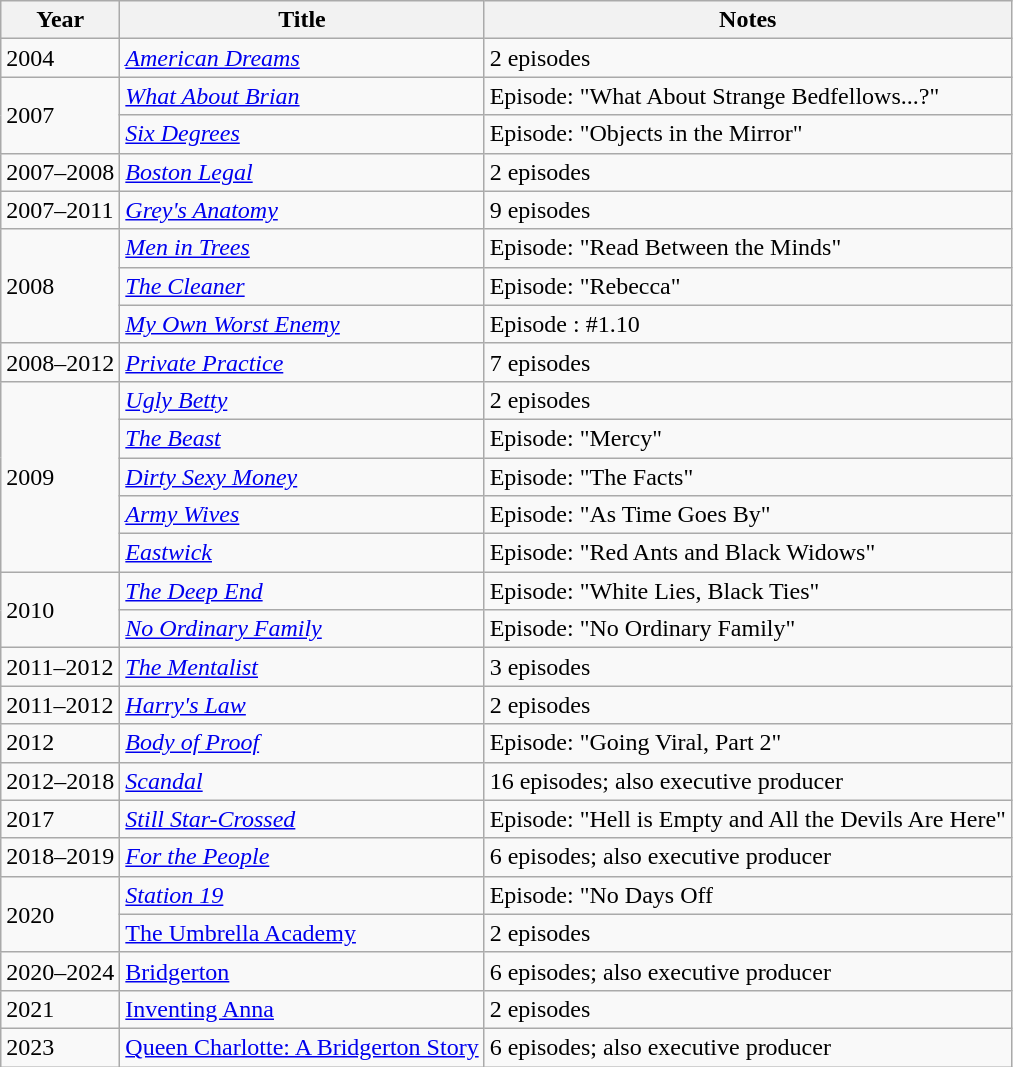<table class="wikitable">
<tr>
<th>Year</th>
<th>Title</th>
<th>Notes</th>
</tr>
<tr>
<td>2004</td>
<td><em><a href='#'>American Dreams</a></em></td>
<td>2 episodes</td>
</tr>
<tr>
<td rowspan="2">2007</td>
<td><em><a href='#'>What About Brian</a></em></td>
<td>Episode: "What About Strange Bedfellows...?"</td>
</tr>
<tr>
<td><em><a href='#'>Six Degrees</a></em></td>
<td>Episode: "Objects in the Mirror"</td>
</tr>
<tr>
<td>2007–2008</td>
<td><em><a href='#'>Boston Legal</a></em></td>
<td>2 episodes</td>
</tr>
<tr>
<td>2007–2011</td>
<td><em><a href='#'>Grey's Anatomy</a></em></td>
<td>9 episodes</td>
</tr>
<tr>
<td rowspan="3">2008</td>
<td><em><a href='#'>Men in Trees</a></em></td>
<td>Episode: "Read Between the Minds"</td>
</tr>
<tr>
<td><em><a href='#'>The Cleaner</a></em></td>
<td>Episode: "Rebecca"</td>
</tr>
<tr>
<td><em><a href='#'>My Own Worst Enemy</a></em></td>
<td>Episode : #1.10</td>
</tr>
<tr>
<td>2008–2012</td>
<td><em><a href='#'>Private Practice</a></em></td>
<td>7 episodes</td>
</tr>
<tr>
<td rowspan="5">2009</td>
<td><em><a href='#'>Ugly Betty</a></em></td>
<td>2 episodes</td>
</tr>
<tr>
<td><em><a href='#'>The Beast</a></em></td>
<td>Episode: "Mercy"</td>
</tr>
<tr>
<td><em><a href='#'>Dirty Sexy Money</a></em></td>
<td>Episode: "The Facts"</td>
</tr>
<tr>
<td><em><a href='#'>Army Wives</a></em></td>
<td>Episode: "As Time Goes By"</td>
</tr>
<tr>
<td><em><a href='#'>Eastwick</a></em></td>
<td>Episode: "Red Ants and Black Widows"</td>
</tr>
<tr>
<td rowspan="2">2010</td>
<td><em><a href='#'>The Deep End</a></em></td>
<td>Episode: "White Lies, Black Ties"</td>
</tr>
<tr>
<td><em><a href='#'>No Ordinary Family</a></em></td>
<td>Episode: "No Ordinary Family"</td>
</tr>
<tr>
<td>2011–2012</td>
<td><em><a href='#'>The Mentalist</a></em></td>
<td>3 episodes</td>
</tr>
<tr>
<td>2011–2012</td>
<td><em><a href='#'>Harry's Law</a></em></td>
<td>2 episodes</td>
</tr>
<tr>
<td>2012</td>
<td><em><a href='#'>Body of Proof</a></em></td>
<td>Episode: "Going Viral, Part 2"</td>
</tr>
<tr>
<td>2012–2018</td>
<td><em><a href='#'>Scandal</a></em></td>
<td>16 episodes; also executive producer</td>
</tr>
<tr>
<td>2017</td>
<td><em><a href='#'>Still Star-Crossed</a></em></td>
<td>Episode: "Hell is Empty and All the Devils Are Here"</td>
</tr>
<tr>
<td>2018–2019</td>
<td><em><a href='#'>For the People</a></em></td>
<td>6 episodes; also executive producer</td>
</tr>
<tr>
<td rowspan="2">2020</td>
<td><em><a href='#'>Station 19</a></em></td>
<td>Episode: "No Days Off<em></td>
</tr>
<tr>
<td></em><a href='#'>The Umbrella Academy</a><em></td>
<td>2 episodes</td>
</tr>
<tr>
<td>2020–2024</td>
<td></em><a href='#'>Bridgerton</a><em></td>
<td>6 episodes; also executive producer</td>
</tr>
<tr>
<td>2021</td>
<td></em><a href='#'>Inventing Anna</a><em></td>
<td>2 episodes</td>
</tr>
<tr>
<td>2023</td>
<td></em><a href='#'>Queen Charlotte: A Bridgerton Story</a><em></td>
<td>6 episodes; also executive producer</td>
</tr>
</table>
